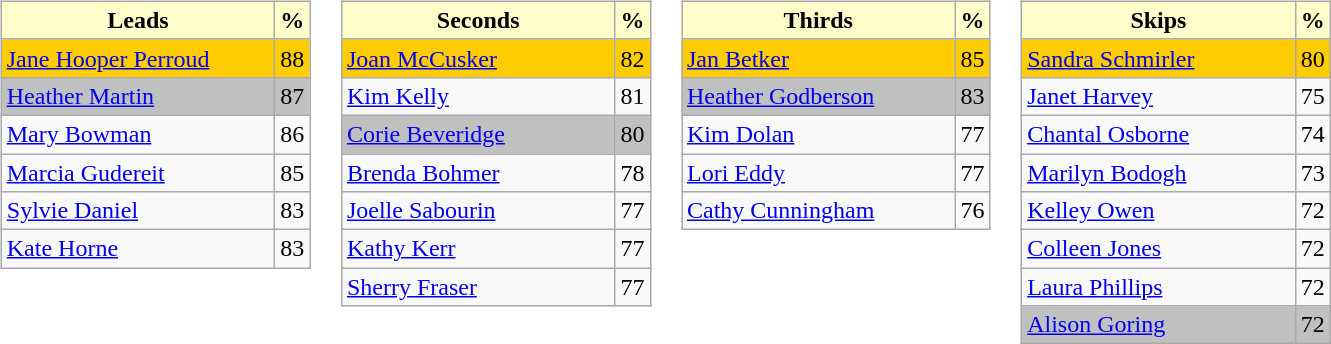<table>
<tr>
<td valign=top><br><table class="wikitable">
<tr>
<th style="background:#ffc; width:175px;">Leads</th>
<th style="background:#ffc;">%</th>
</tr>
<tr bgcolor=#FFCC00>
<td> <a href='#'>Jane Hooper Perroud</a></td>
<td>88</td>
</tr>
<tr bgcolor=#C0C0C0>
<td> <a href='#'>Heather Martin</a></td>
<td>87</td>
</tr>
<tr>
<td> <a href='#'>Mary Bowman</a></td>
<td>86</td>
</tr>
<tr>
<td> <a href='#'>Marcia Gudereit</a></td>
<td>85</td>
</tr>
<tr>
<td> <a href='#'>Sylvie Daniel</a></td>
<td>83</td>
</tr>
<tr>
<td> <a href='#'>Kate Horne</a></td>
<td>83</td>
</tr>
</table>
</td>
<td valign=top><br><table class="wikitable">
<tr>
<th style="background:#ffc; width:175px;">Seconds</th>
<th style="background:#ffc;">%</th>
</tr>
<tr bgcolor=#FFCC00>
<td> <a href='#'>Joan McCusker</a></td>
<td>82</td>
</tr>
<tr>
<td> <a href='#'>Kim Kelly</a></td>
<td>81</td>
</tr>
<tr bgcolor=#C0C0C0>
<td> <a href='#'>Corie Beveridge</a></td>
<td>80</td>
</tr>
<tr>
<td> <a href='#'>Brenda Bohmer</a></td>
<td>78</td>
</tr>
<tr>
<td> <a href='#'>Joelle Sabourin</a></td>
<td>77</td>
</tr>
<tr>
<td> <a href='#'>Kathy Kerr</a></td>
<td>77</td>
</tr>
<tr>
<td> <a href='#'>Sherry Fraser</a></td>
<td>77</td>
</tr>
</table>
</td>
<td valign=top><br><table class="wikitable">
<tr>
<th style="background:#ffc; width:175px;">Thirds</th>
<th style="background:#ffc;">%</th>
</tr>
<tr bgcolor=#FFCC00>
<td> <a href='#'>Jan Betker</a></td>
<td>85</td>
</tr>
<tr bgcolor=#C0C0C0>
<td> <a href='#'>Heather Godberson</a></td>
<td>83</td>
</tr>
<tr>
<td> <a href='#'>Kim Dolan</a></td>
<td>77</td>
</tr>
<tr>
<td> <a href='#'>Lori Eddy</a></td>
<td>77</td>
</tr>
<tr>
<td> <a href='#'>Cathy Cunningham</a></td>
<td>76</td>
</tr>
</table>
</td>
<td valign=top><br><table class="wikitable">
<tr>
<th style="background:#ffc; width:175px;">Skips</th>
<th style="background:#ffc;">%</th>
</tr>
<tr bgcolor=#FFCC00>
<td> <a href='#'>Sandra Schmirler</a></td>
<td>80</td>
</tr>
<tr>
<td> <a href='#'>Janet Harvey</a></td>
<td>75</td>
</tr>
<tr>
<td> <a href='#'>Chantal Osborne</a></td>
<td>74</td>
</tr>
<tr>
<td> <a href='#'>Marilyn Bodogh</a></td>
<td>73</td>
</tr>
<tr>
<td> <a href='#'>Kelley Owen</a></td>
<td>72</td>
</tr>
<tr>
<td> <a href='#'>Colleen Jones</a></td>
<td>72</td>
</tr>
<tr>
<td> <a href='#'>Laura Phillips</a></td>
<td>72</td>
</tr>
<tr bgcolor=#C0C0C0>
<td> <a href='#'>Alison Goring</a></td>
<td>72</td>
</tr>
</table>
</td>
</tr>
</table>
